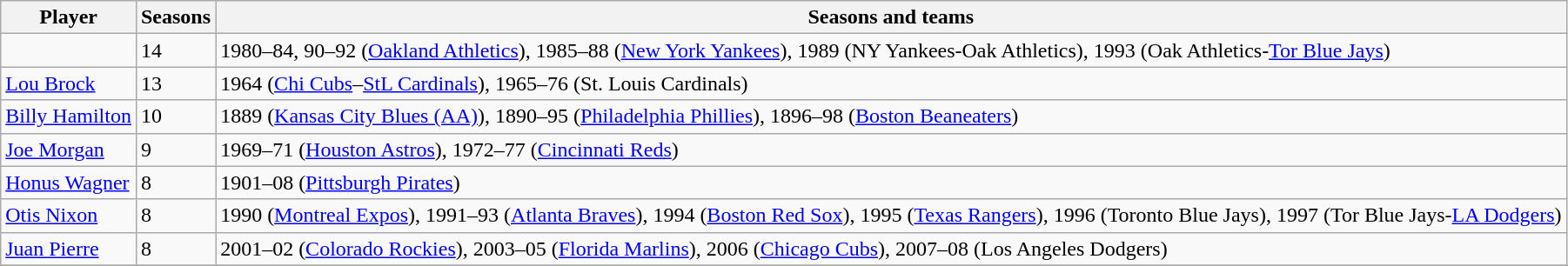<table class="wikitable">
<tr>
<th>Player</th>
<th>Seasons</th>
<th>Seasons and teams</th>
</tr>
<tr>
<td></td>
<td>14</td>
<td>1980–84, 90–92 (<a href='#'>Oakland Athletics</a>), 1985–88 (<a href='#'>New York Yankees</a>), 1989 (NY Yankees-Oak Athletics), 1993 (Oak Athletics-<a href='#'>Tor Blue Jays</a>)</td>
</tr>
<tr>
<td><a href='#'>Lou Brock</a></td>
<td>13</td>
<td>1964 (<a href='#'>Chi Cubs</a>–<a href='#'>StL Cardinals</a>), 1965–76 (St. Louis Cardinals)</td>
</tr>
<tr>
<td><a href='#'>Billy Hamilton</a></td>
<td>10</td>
<td>1889 (<a href='#'>Kansas City Blues (AA)</a>), 1890–95 (<a href='#'>Philadelphia Phillies</a>), 1896–98 (<a href='#'>Boston Beaneaters</a>)</td>
</tr>
<tr>
<td><a href='#'>Joe Morgan</a></td>
<td>9</td>
<td>1969–71 (<a href='#'>Houston Astros</a>), 1972–77 (<a href='#'>Cincinnati Reds</a>)</td>
</tr>
<tr>
<td><a href='#'>Honus Wagner</a></td>
<td>8</td>
<td>1901–08 (<a href='#'>Pittsburgh Pirates</a>)</td>
</tr>
<tr>
<td><a href='#'>Otis Nixon</a></td>
<td>8</td>
<td>1990 (<a href='#'>Montreal Expos</a>), 1991–93 (<a href='#'>Atlanta Braves</a>), 1994 (<a href='#'>Boston Red Sox</a>), 1995 (<a href='#'>Texas Rangers</a>), 1996 (Toronto Blue Jays), 1997 (Tor Blue Jays-<a href='#'>LA Dodgers</a>)</td>
</tr>
<tr>
<td><a href='#'>Juan Pierre</a></td>
<td>8</td>
<td>2001–02 (<a href='#'>Colorado Rockies</a>), 2003–05 (<a href='#'>Florida Marlins</a>),  2006 (<a href='#'>Chicago Cubs</a>), 2007–08 (Los Angeles Dodgers)</td>
</tr>
<tr>
</tr>
</table>
